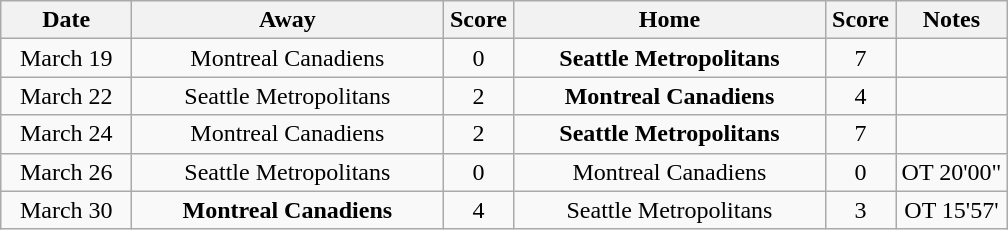<table class="wikitable" style="text-align:center;">
<tr>
<th width="80">Date</th>
<th width="200">Away</th>
<th width="40">Score</th>
<th width="200">Home</th>
<th width="40">Score</th>
<th>Notes</th>
</tr>
<tr>
<td>March 19</td>
<td>Montreal Canadiens</td>
<td>0</td>
<td><strong>Seattle Metropolitans</strong></td>
<td>7</td>
<td></td>
</tr>
<tr>
<td>March 22</td>
<td>Seattle Metropolitans</td>
<td>2</td>
<td><strong>Montreal Canadiens</strong></td>
<td>4</td>
<td></td>
</tr>
<tr>
<td>March 24</td>
<td>Montreal Canadiens</td>
<td>2</td>
<td><strong>Seattle Metropolitans</strong></td>
<td>7</td>
<td></td>
</tr>
<tr>
<td>March 26</td>
<td>Seattle Metropolitans</td>
<td>0</td>
<td>Montreal Canadiens</td>
<td>0</td>
<td>OT 20'00"</td>
</tr>
<tr>
<td>March 30</td>
<td><strong>Montreal Canadiens</strong></td>
<td>4</td>
<td>Seattle Metropolitans</td>
<td>3</td>
<td>OT 15'57'</td>
</tr>
</table>
